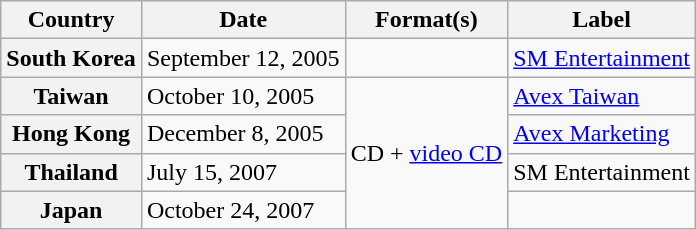<table class="wikitable plainrowheaders">
<tr>
<th>Country</th>
<th>Date</th>
<th>Format(s)</th>
<th>Label</th>
</tr>
<tr>
<th scope="row">South Korea</th>
<td>September 12, 2005</td>
<td></td>
<td><a href='#'>SM Entertainment</a></td>
</tr>
<tr>
<th scope="row">Taiwan</th>
<td>October 10, 2005</td>
<td rowspan="4">CD + <a href='#'>video CD</a></td>
<td><a href='#'>Avex Taiwan</a></td>
</tr>
<tr>
<th scope="row">Hong Kong</th>
<td>December 8, 2005</td>
<td><a href='#'>Avex Marketing</a></td>
</tr>
<tr>
<th scope="row">Thailand</th>
<td>July 15, 2007</td>
<td>SM Entertainment</td>
</tr>
<tr>
<th scope="row">Japan</th>
<td>October 24, 2007</td>
<td></td>
</tr>
</table>
